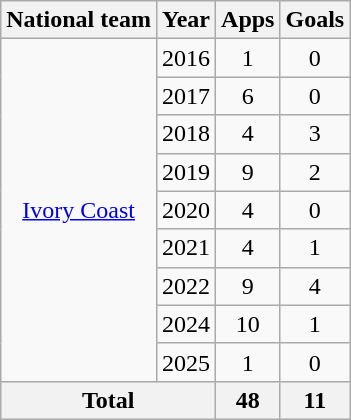<table class="wikitable" style="text-align: center;">
<tr>
<th>National team</th>
<th>Year</th>
<th>Apps</th>
<th>Goals</th>
</tr>
<tr>
<td rowspan="9"><a href='#'>Ivory Coast</a></td>
<td>2016</td>
<td>1</td>
<td>0</td>
</tr>
<tr>
<td>2017</td>
<td>6</td>
<td>0</td>
</tr>
<tr>
<td>2018</td>
<td>4</td>
<td>3</td>
</tr>
<tr>
<td>2019</td>
<td>9</td>
<td>2</td>
</tr>
<tr>
<td>2020</td>
<td>4</td>
<td>0</td>
</tr>
<tr>
<td>2021</td>
<td>4</td>
<td>1</td>
</tr>
<tr>
<td>2022</td>
<td>9</td>
<td>4</td>
</tr>
<tr>
<td>2024</td>
<td>10</td>
<td>1</td>
</tr>
<tr>
<td>2025</td>
<td>1</td>
<td>0</td>
</tr>
<tr>
<th colspan="2">Total</th>
<th>48</th>
<th>11</th>
</tr>
</table>
